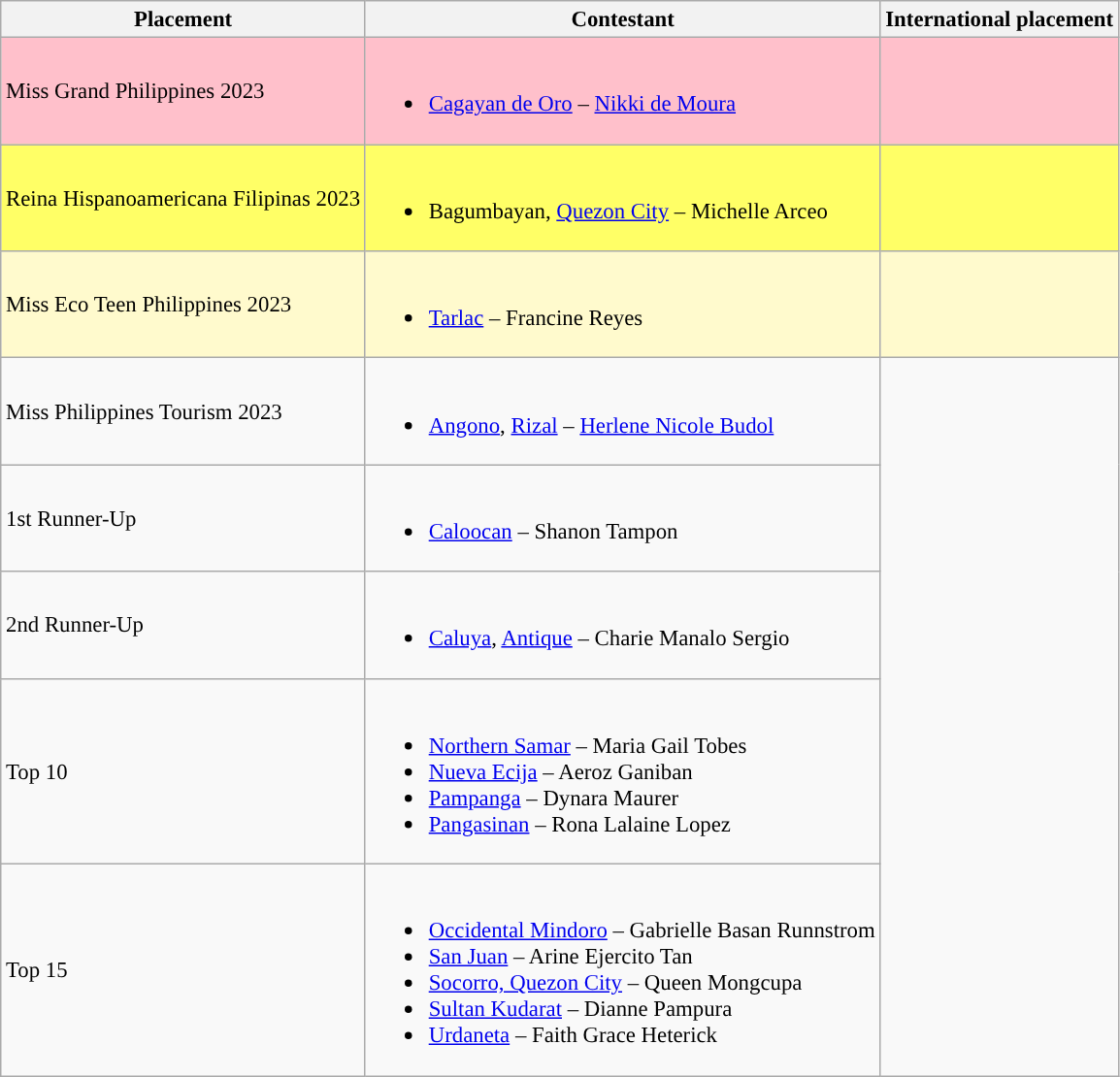<table class="wikitable" style="font-size:95%;">
<tr>
<th>Placement</th>
<th>Contestant</th>
<th>International placement</th>
</tr>
<tr style="background:pink;">
<td>Miss Grand Philippines 2023</td>
<td><br><ul><li><a href='#'>Cagayan de Oro</a> – <a href='#'>Nikki de Moura</a></li></ul></td>
<td></td>
</tr>
<tr style="background:#FFFF66">
<td>Reina Hispanoamericana Filipinas 2023</td>
<td><br><ul><li>Bagumbayan, <a href='#'>Quezon City</a> – Michelle Arceo</li></ul></td>
<td></td>
</tr>
<tr style="background:#FFFACD;">
<td>Miss Eco Teen Philippines 2023</td>
<td><br><ul><li><a href='#'>Tarlac</a> – Francine Reyes</li></ul></td>
<td></td>
</tr>
<tr>
<td>Miss Philippines Tourism 2023</td>
<td><br><ul><li><a href='#'>Angono</a>, <a href='#'>Rizal</a> – <a href='#'>Herlene Nicole Budol</a></li></ul></td>
</tr>
<tr>
<td>1st Runner-Up</td>
<td><br><ul><li><a href='#'>Caloocan</a> – Shanon Tampon</li></ul></td>
</tr>
<tr>
<td>2nd Runner-Up</td>
<td><br><ul><li><a href='#'>Caluya</a>, <a href='#'>Antique</a> – Charie Manalo Sergio</li></ul></td>
</tr>
<tr>
<td>Top 10</td>
<td><br><ul><li><a href='#'>Northern Samar</a> – Maria Gail Tobes</li><li><a href='#'>Nueva Ecija</a> – Aeroz Ganiban</li><li><a href='#'>Pampanga</a> – Dynara Maurer</li><li><a href='#'>Pangasinan</a> – Rona Lalaine Lopez</li></ul></td>
</tr>
<tr>
<td>Top 15</td>
<td><br><ul><li><a href='#'>Occidental Mindoro</a> – Gabrielle Basan Runnstrom</li><li><a href='#'>San Juan</a> – Arine Ejercito Tan</li><li><a href='#'>Socorro, Quezon City</a> – Queen Mongcupa</li><li><a href='#'>Sultan Kudarat</a> – Dianne Pampura</li><li><a href='#'>Urdaneta</a> – Faith Grace Heterick</li></ul></td>
</tr>
</table>
